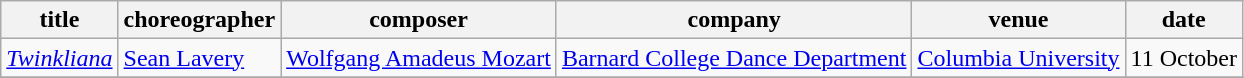<table class="wikitable sortable">
<tr>
<th>title</th>
<th>choreographer</th>
<th>composer</th>
<th>company</th>
<th>venue</th>
<th>date</th>
</tr>
<tr>
<td><em><a href='#'>Twinkliana</a></em></td>
<td><a href='#'>Sean Lavery</a></td>
<td><a href='#'>Wolfgang Amadeus Mozart</a></td>
<td><a href='#'>Barnard College Dance Department</a></td>
<td><a href='#'>Columbia University</a></td>
<td>11 October</td>
</tr>
<tr>
</tr>
</table>
